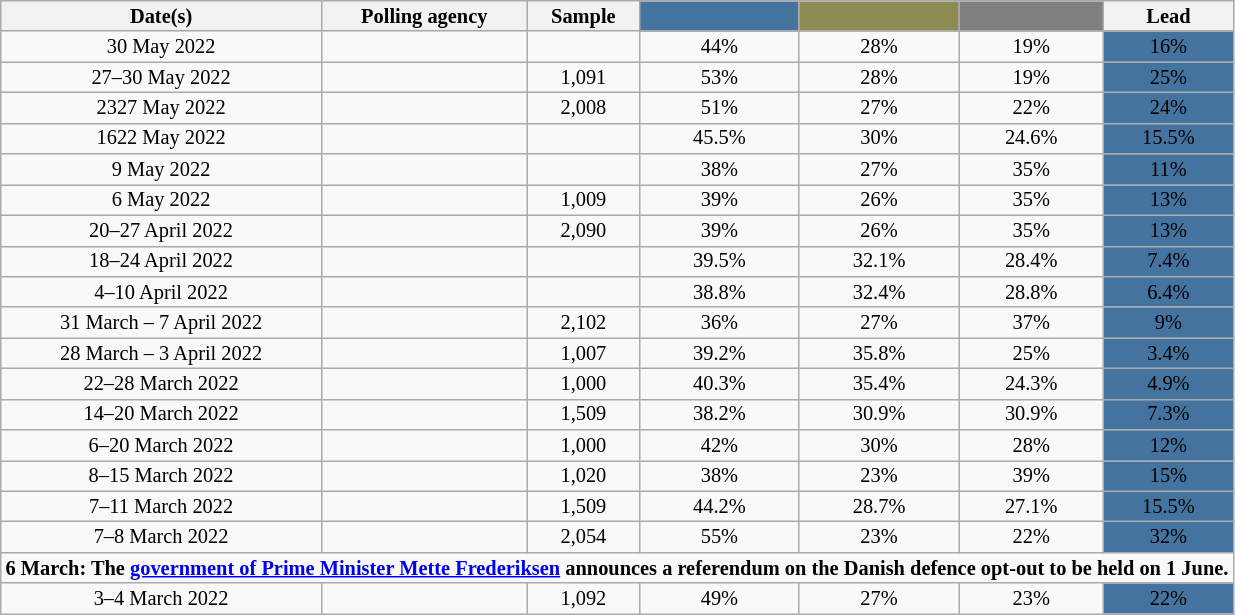<table class="wikitable sortable" style="text-align:center;font-size:85%;line-height:14px">
<tr>
<th>Date(s)</th>
<th>Polling agency</th>
<th>Sample</th>
<th class="unsortable" style="background: rgb(69, 115, 159); width: 100px; colour: white;"></th>
<th class="unsortable" style="background: rgb(140, 140, 83); width: 100px; colour: white;"></th>
<th class="unsortable" style="background:gray; width:90px; colour:white;"></th>
<th class="unsortable" style="width: 80px;">Lead</th>
</tr>
<tr>
<td>30 May 2022</td>
<td></td>
<td></td>
<td>44%</td>
<td>28%</td>
<td>19%</td>
<td style="background:rgb(69, 115, 159); width:30px;"><span>16%</span></td>
</tr>
<tr>
<td>27–30 May 2022</td>
<td></td>
<td>1,091</td>
<td>53%</td>
<td>28%</td>
<td>19%</td>
<td style="background:rgb(69, 115, 159); width:30px;"><span>25%</span></td>
</tr>
<tr>
<td>2327 May 2022</td>
<td></td>
<td>2,008</td>
<td>51%</td>
<td>27%</td>
<td>22%</td>
<td style="background:rgb(69, 115, 159); width:30px;"><span>24%</span></td>
</tr>
<tr>
<td>1622 May 2022</td>
<td></td>
<td></td>
<td>45.5%</td>
<td>30%</td>
<td>24.6%</td>
<td style="background:rgb(69, 115, 159); width:30px;"><span>15.5%</span></td>
</tr>
<tr>
<td>9 May 2022</td>
<td></td>
<td></td>
<td>38%</td>
<td>27%</td>
<td>35%</td>
<td style="background:rgb(69, 115, 159); width:30px;"><span>11%</span></td>
</tr>
<tr>
<td>6 May 2022</td>
<td></td>
<td>1,009</td>
<td>39%</td>
<td>26%</td>
<td>35%</td>
<td style="background:rgb(69, 115, 159); width:30px;"><span>13%</span></td>
</tr>
<tr>
<td>20–27 April 2022</td>
<td></td>
<td>2,090</td>
<td>39%</td>
<td>26%</td>
<td>35%</td>
<td style="background:rgb(69, 115, 159); width:30px;"><span>13%</span></td>
</tr>
<tr>
<td>18–24 April 2022</td>
<td></td>
<td></td>
<td>39.5%</td>
<td>32.1%</td>
<td>28.4%</td>
<td style="background:rgb(69, 115, 159); width:30px;"><span>7.4%</span></td>
</tr>
<tr>
<td>4–10 April 2022</td>
<td></td>
<td></td>
<td>38.8%</td>
<td>32.4%</td>
<td>28.8%</td>
<td style="background:rgb(69, 115, 159); width:30px;"><span>6.4%</span></td>
</tr>
<tr>
<td>31 March – 7 April 2022</td>
<td></td>
<td>2,102</td>
<td>36%</td>
<td>27%</td>
<td>37%</td>
<td style="background:rgb(69, 115, 159); width:30px;"><span>9%</span></td>
</tr>
<tr>
<td>28 March – 3 April 2022</td>
<td></td>
<td>1,007</td>
<td>39.2%</td>
<td>35.8%</td>
<td>25%</td>
<td style="background:rgb(69, 115, 159); width:30px;"><span>3.4%</span></td>
</tr>
<tr>
<td>22–28 March 2022</td>
<td></td>
<td>1,000</td>
<td>40.3%</td>
<td>35.4%</td>
<td>24.3%</td>
<td style="background:rgb(69, 115, 159); width:30px;"><span>4.9%</span></td>
</tr>
<tr>
<td>14–20 March 2022</td>
<td></td>
<td>1,509</td>
<td>38.2%</td>
<td>30.9%</td>
<td>30.9%</td>
<td style="background:rgb(69, 115, 159); width:30px;"><span>7.3%</span></td>
</tr>
<tr>
<td>6–20 March 2022</td>
<td></td>
<td>1,000</td>
<td>42%</td>
<td>30%</td>
<td>28%</td>
<td style="background:rgb(69, 115, 159); width:30px;"><span>12%</span></td>
</tr>
<tr>
<td>8–15 March 2022</td>
<td></td>
<td>1,020</td>
<td>38%</td>
<td>23%</td>
<td>39%</td>
<td style="background:rgb(69, 115, 159); width:30px;"><span>15%</span></td>
</tr>
<tr>
<td>7–11 March 2022</td>
<td></td>
<td>1,509</td>
<td>44.2%</td>
<td>28.7%</td>
<td>27.1%</td>
<td style="background:rgb(69, 115, 159); width:30px;"><span>15.5%</span></td>
</tr>
<tr>
<td>7–8 March 2022</td>
<td></td>
<td>2,054</td>
<td>55%</td>
<td>23%</td>
<td>22%</td>
<td style="background:rgb(69, 115, 159); width:30px;"><span>32%</span></td>
</tr>
<tr>
<td colspan="7"><strong>6 March: The <a href='#'>government of Prime Minister Mette Frederiksen</a> announces a referendum on the Danish defence opt-out to be held on 1 June.</strong></td>
</tr>
<tr>
<td>3–4 March 2022</td>
<td></td>
<td>1,092</td>
<td>49%</td>
<td>27%</td>
<td>23%</td>
<td style="background:rgb(69, 115, 159); width:30px;"><span>22%</span></td>
</tr>
</table>
